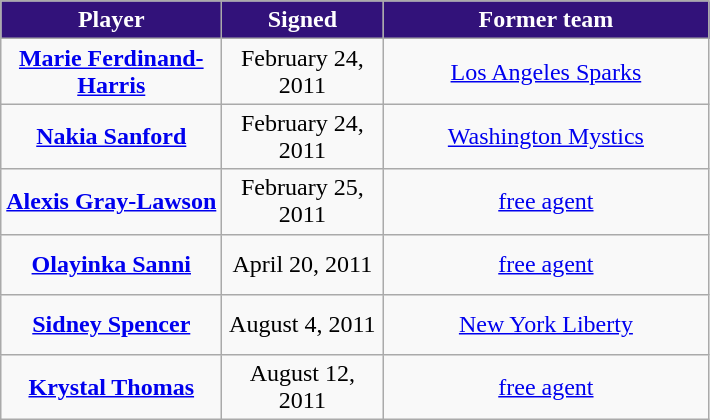<table class="wikitable" style="text-align: center">
<tr align="center" bgcolor="#dddddd">
<td style="background:#32127A;color:white; width:140px"><strong>Player</strong></td>
<td style="background:#32127A;color:white; width:100px"><strong>Signed</strong></td>
<td style="background:#32127A;color:white; width:210px"><strong>Former team</strong></td>
</tr>
<tr style="height:40px">
<td><strong><a href='#'>Marie Ferdinand-Harris</a></strong></td>
<td>February 24, 2011</td>
<td><a href='#'>Los Angeles Sparks</a></td>
</tr>
<tr style="height:40px">
<td><strong><a href='#'>Nakia Sanford</a></strong></td>
<td>February 24, 2011</td>
<td><a href='#'>Washington Mystics</a></td>
</tr>
<tr style="height:40px">
<td><strong><a href='#'>Alexis Gray-Lawson</a></strong></td>
<td>February 25, 2011</td>
<td><a href='#'>free agent</a></td>
</tr>
<tr style="height:40px">
<td><strong><a href='#'>Olayinka Sanni</a></strong></td>
<td>April 20, 2011</td>
<td><a href='#'>free agent</a></td>
</tr>
<tr style="height:40px">
<td><strong><a href='#'>Sidney Spencer</a></strong></td>
<td>August 4, 2011</td>
<td><a href='#'>New York Liberty</a></td>
</tr>
<tr style="height:40px">
<td><strong><a href='#'>Krystal Thomas</a></strong></td>
<td>August 12, 2011</td>
<td><a href='#'>free agent</a></td>
</tr>
</table>
